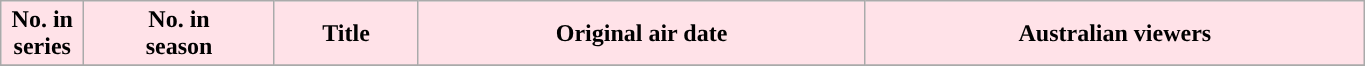<table class="wikitable plainrowheaders" style="width:72%;">
<tr>
<th scope="col" style="background:#FFE2E8; width:3em;">No. in<br>series</th>
<th scope="col" style="background:#FFE2E8;">No. in<br>season</th>
<th scope="col" style="background:#FFE2E8;">Title</th>
<th scope="col" style="background:#FFE2E8;">Original air date</th>
<th scope="col" style="background:#FFE2E8;">Australian viewers</th>
</tr>
<tr>
</tr>
</table>
